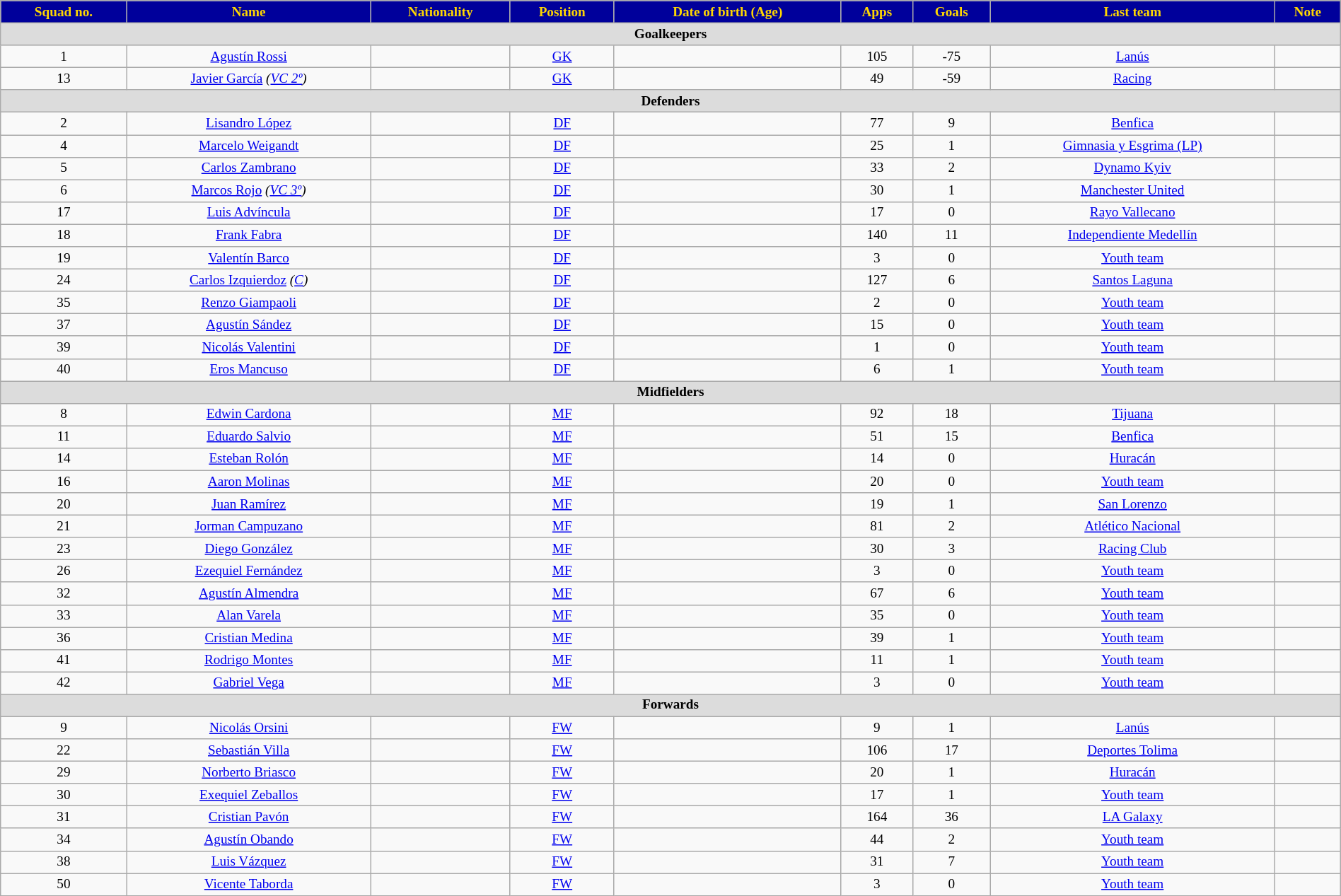<table class="wikitable"  style="text-align:center; font-size:80%; width:100%;">
<tr>
<th style="background:#00009B; color:gold; text-align:center;">Squad no.</th>
<th style="background:#00009B; color:gold; text-align:center;">Name</th>
<th style="background:#00009B; color:gold; text-align:center;">Nationality</th>
<th style="background:#00009B; color:gold; text-align:center;">Position</th>
<th style="background:#00009B; color:gold; text-align:center;">Date of birth (Age)</th>
<th style="background:#00009B; color:gold; text-align:center;">Apps</th>
<th style="background:#00009B; color:gold; text-align:center;">Goals</th>
<th style="background:#00009B; color:gold; text-align:center;">Last team</th>
<th style="background:#00009B; color:gold; text-align:center;">Note</th>
</tr>
<tr>
<th colspan="9"  style="background:#dcdcdc; text-align:center;">Goalkeepers</th>
</tr>
<tr>
<td>1</td>
<td><a href='#'>Agustín Rossi</a></td>
<td></td>
<td><a href='#'>GK</a></td>
<td></td>
<td>105</td>
<td>-75</td>
<td> <a href='#'>Lanús</a></td>
<td></td>
</tr>
<tr>
<td>13</td>
<td><a href='#'>Javier García</a> <em>(<a href='#'>VC 2º</a>)</em></td>
<td></td>
<td><a href='#'>GK</a></td>
<td></td>
<td>49</td>
<td>-59</td>
<td> <a href='#'>Racing</a></td>
<td></td>
</tr>
<tr>
<th colspan="9"  style="background:#dcdcdc; text-align:center;">Defenders</th>
</tr>
<tr>
<td>2</td>
<td><a href='#'>Lisandro López</a></td>
<td></td>
<td><a href='#'>DF</a></td>
<td></td>
<td>77</td>
<td>9</td>
<td> <a href='#'>Benfica</a></td>
<td></td>
</tr>
<tr>
<td>4</td>
<td><a href='#'>Marcelo Weigandt</a></td>
<td></td>
<td><a href='#'>DF</a></td>
<td></td>
<td>25</td>
<td>1</td>
<td> <a href='#'>Gimnasia y Esgrima (LP)</a></td>
<td></td>
</tr>
<tr>
<td>5</td>
<td><a href='#'>Carlos Zambrano</a></td>
<td></td>
<td><a href='#'>DF</a></td>
<td></td>
<td>33</td>
<td>2</td>
<td> <a href='#'>Dynamo Kyiv</a></td>
<td></td>
</tr>
<tr>
<td>6</td>
<td><a href='#'>Marcos Rojo</a> <em>(<a href='#'>VC 3º</a>)</em></td>
<td></td>
<td><a href='#'>DF</a></td>
<td></td>
<td>30</td>
<td>1</td>
<td> <a href='#'>Manchester United</a></td>
<td></td>
</tr>
<tr>
<td>17</td>
<td><a href='#'>Luis Advíncula</a></td>
<td></td>
<td><a href='#'>DF</a></td>
<td></td>
<td>17</td>
<td>0</td>
<td> <a href='#'>Rayo Vallecano</a></td>
<td></td>
</tr>
<tr>
<td>18</td>
<td><a href='#'>Frank Fabra</a></td>
<td></td>
<td><a href='#'>DF</a></td>
<td></td>
<td>140</td>
<td>11</td>
<td> <a href='#'>Independiente Medellín</a></td>
<td></td>
</tr>
<tr>
<td>19</td>
<td><a href='#'>Valentín Barco</a></td>
<td></td>
<td><a href='#'>DF</a></td>
<td></td>
<td>3</td>
<td>0</td>
<td> <a href='#'>Youth team</a></td>
<td></td>
</tr>
<tr>
<td>24</td>
<td><a href='#'>Carlos Izquierdoz</a> <em>(<a href='#'>C</a>)</em></td>
<td></td>
<td><a href='#'>DF</a></td>
<td></td>
<td>127</td>
<td>6</td>
<td> <a href='#'>Santos Laguna</a></td>
<td></td>
</tr>
<tr>
<td>35</td>
<td><a href='#'>Renzo Giampaoli</a></td>
<td></td>
<td><a href='#'>DF</a></td>
<td></td>
<td>2</td>
<td>0</td>
<td> <a href='#'>Youth team</a></td>
<td></td>
</tr>
<tr>
<td>37</td>
<td><a href='#'>Agustín Sández</a></td>
<td></td>
<td><a href='#'>DF</a></td>
<td></td>
<td>15</td>
<td>0</td>
<td> <a href='#'>Youth team</a></td>
<td></td>
</tr>
<tr>
<td>39</td>
<td><a href='#'>Nicolás Valentini</a></td>
<td></td>
<td><a href='#'>DF</a></td>
<td></td>
<td>1</td>
<td>0</td>
<td> <a href='#'>Youth team</a></td>
<td></td>
</tr>
<tr>
<td>40</td>
<td><a href='#'>Eros Mancuso</a></td>
<td></td>
<td><a href='#'>DF</a></td>
<td></td>
<td>6</td>
<td>1</td>
<td> <a href='#'>Youth team</a></td>
<td></td>
</tr>
<tr>
<th colspan="9"  style="background:#dcdcdc; text-align:center;">Midfielders</th>
</tr>
<tr>
<td>8</td>
<td><a href='#'>Edwin Cardona</a></td>
<td></td>
<td><a href='#'>MF</a></td>
<td></td>
<td>92</td>
<td>18</td>
<td> <a href='#'>Tijuana</a></td>
<td></td>
</tr>
<tr>
<td>11</td>
<td><a href='#'>Eduardo Salvio</a></td>
<td></td>
<td><a href='#'>MF</a></td>
<td></td>
<td>51</td>
<td>15</td>
<td> <a href='#'>Benfica</a></td>
<td></td>
</tr>
<tr>
<td>14</td>
<td><a href='#'>Esteban Rolón</a></td>
<td></td>
<td><a href='#'>MF</a></td>
<td></td>
<td>14</td>
<td>0</td>
<td> <a href='#'>Huracán</a></td>
<td></td>
</tr>
<tr>
<td>16</td>
<td><a href='#'>Aaron Molinas</a></td>
<td></td>
<td><a href='#'>MF</a></td>
<td></td>
<td>20</td>
<td>0</td>
<td> <a href='#'>Youth team</a></td>
<td></td>
</tr>
<tr>
<td>20</td>
<td><a href='#'>Juan Ramírez</a></td>
<td></td>
<td><a href='#'>MF</a></td>
<td></td>
<td>19</td>
<td>1</td>
<td> <a href='#'>San Lorenzo</a></td>
<td></td>
</tr>
<tr>
<td>21</td>
<td><a href='#'>Jorman Campuzano</a></td>
<td></td>
<td><a href='#'>MF</a></td>
<td></td>
<td>81</td>
<td>2</td>
<td> <a href='#'>Atlético Nacional</a></td>
<td></td>
</tr>
<tr>
<td>23</td>
<td><a href='#'>Diego González</a></td>
<td></td>
<td><a href='#'>MF</a></td>
<td></td>
<td>30</td>
<td>3</td>
<td> <a href='#'>Racing Club</a></td>
<td></td>
</tr>
<tr>
<td>26</td>
<td><a href='#'>Ezequiel Fernández</a></td>
<td></td>
<td><a href='#'>MF</a></td>
<td></td>
<td>3</td>
<td>0</td>
<td> <a href='#'>Youth team</a></td>
<td></td>
</tr>
<tr>
<td>32</td>
<td><a href='#'>Agustín Almendra</a></td>
<td></td>
<td><a href='#'>MF</a></td>
<td></td>
<td>67</td>
<td>6</td>
<td> <a href='#'>Youth team</a></td>
<td></td>
</tr>
<tr>
<td>33</td>
<td><a href='#'>Alan Varela</a></td>
<td></td>
<td><a href='#'>MF</a></td>
<td></td>
<td>35</td>
<td>0</td>
<td> <a href='#'>Youth team</a></td>
<td></td>
</tr>
<tr>
<td>36</td>
<td><a href='#'>Cristian Medina</a></td>
<td></td>
<td><a href='#'>MF</a></td>
<td></td>
<td>39</td>
<td>1</td>
<td> <a href='#'>Youth team</a></td>
<td></td>
</tr>
<tr>
<td>41</td>
<td><a href='#'>Rodrigo Montes</a></td>
<td></td>
<td><a href='#'>MF</a></td>
<td></td>
<td>11</td>
<td>1</td>
<td> <a href='#'>Youth team</a></td>
<td></td>
</tr>
<tr>
<td>42</td>
<td><a href='#'>Gabriel Vega</a></td>
<td></td>
<td><a href='#'>MF</a></td>
<td></td>
<td>3</td>
<td>0</td>
<td> <a href='#'>Youth team</a></td>
<td></td>
</tr>
<tr>
<th colspan="9"  style="background:#dcdcdc; text-align:center;">Forwards</th>
</tr>
<tr>
<td>9</td>
<td><a href='#'>Nicolás Orsini</a></td>
<td></td>
<td><a href='#'>FW</a></td>
<td></td>
<td>9</td>
<td>1</td>
<td> <a href='#'>Lanús</a></td>
<td></td>
</tr>
<tr>
<td>22</td>
<td><a href='#'>Sebastián Villa</a></td>
<td></td>
<td><a href='#'>FW</a></td>
<td></td>
<td>106</td>
<td>17</td>
<td> <a href='#'>Deportes Tolima</a></td>
<td></td>
</tr>
<tr>
<td>29</td>
<td><a href='#'>Norberto Briasco</a></td>
<td></td>
<td><a href='#'>FW</a></td>
<td></td>
<td>20</td>
<td>1</td>
<td> <a href='#'>Huracán</a></td>
<td></td>
</tr>
<tr>
<td>30</td>
<td><a href='#'>Exequiel Zeballos</a></td>
<td></td>
<td><a href='#'>FW</a></td>
<td></td>
<td>17</td>
<td>1</td>
<td> <a href='#'>Youth team</a></td>
<td></td>
</tr>
<tr>
<td>31</td>
<td><a href='#'>Cristian Pavón</a></td>
<td></td>
<td><a href='#'>FW</a></td>
<td></td>
<td>164</td>
<td>36</td>
<td> <a href='#'>LA Galaxy</a></td>
<td></td>
</tr>
<tr>
<td>34</td>
<td><a href='#'>Agustín Obando</a></td>
<td></td>
<td><a href='#'>FW</a></td>
<td></td>
<td>44</td>
<td>2</td>
<td> <a href='#'>Youth team</a></td>
<td></td>
</tr>
<tr>
<td>38</td>
<td><a href='#'>Luis Vázquez</a></td>
<td></td>
<td><a href='#'>FW</a></td>
<td></td>
<td>31</td>
<td>7</td>
<td> <a href='#'>Youth team</a></td>
<td></td>
</tr>
<tr>
<td>50</td>
<td><a href='#'>Vicente Taborda</a></td>
<td></td>
<td><a href='#'>FW</a></td>
<td></td>
<td>3</td>
<td>0</td>
<td> <a href='#'>Youth team</a></td>
<td></td>
</tr>
</table>
